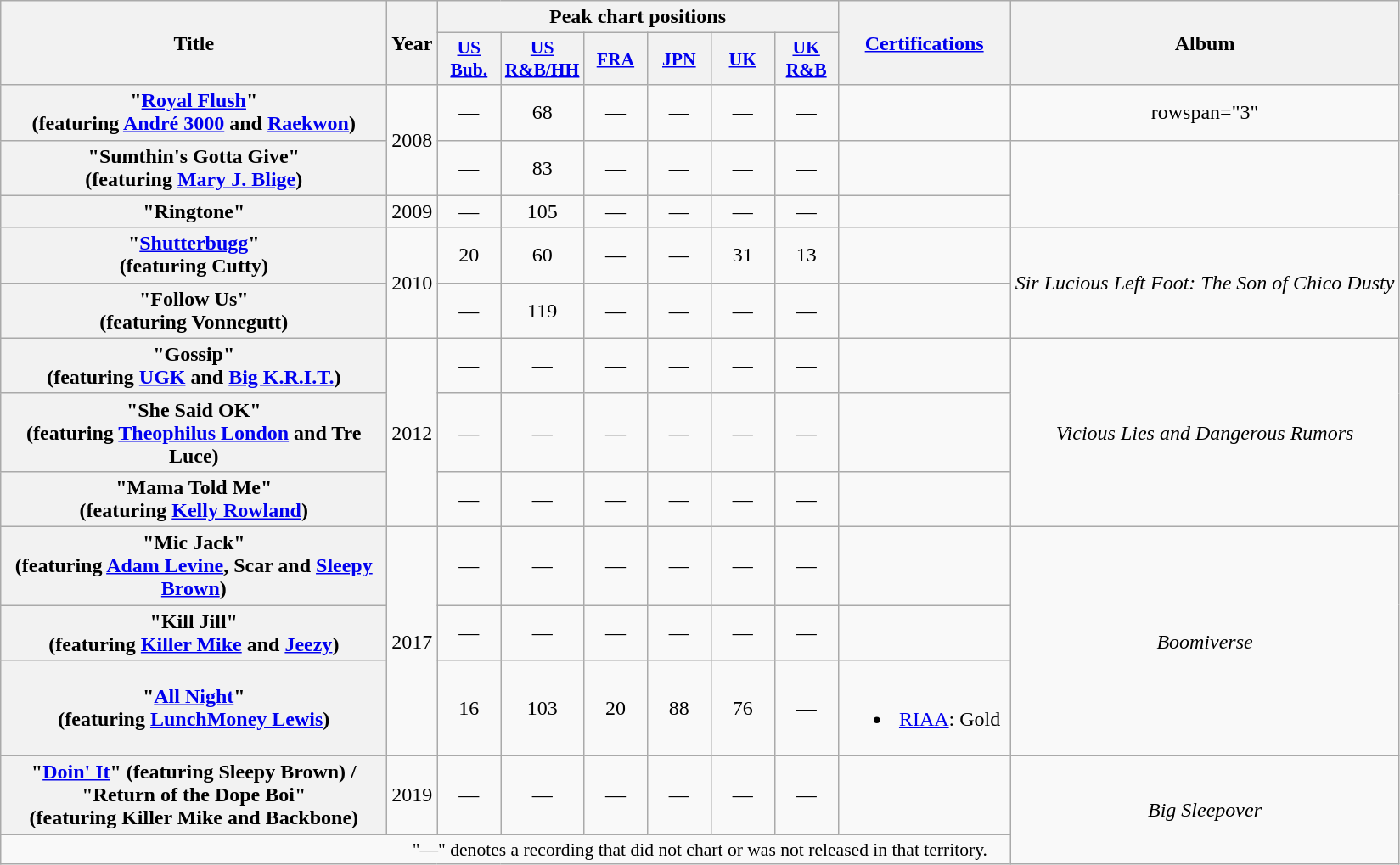<table class="wikitable plainrowheaders" style="text-align:center;" border="1">
<tr>
<th scope="col" rowspan="2" style="width:18.5em;">Title</th>
<th scope="col" rowspan="2">Year</th>
<th scope="col" colspan="6">Peak chart positions</th>
<th scope="col" rowspan="2" style="width:8em;"><a href='#'>Certifications</a></th>
<th scope="col" rowspan="2">Album</th>
</tr>
<tr>
<th scope="col" style="width:3em;font-size:90%;"><a href='#'>US<br>Bub.</a><br></th>
<th scope="col" style="width:3em;font-size:90%;"><a href='#'>US<br>R&B/HH</a><br></th>
<th scope="col" style="width:3em;font-size:90%;"><a href='#'>FRA</a><br></th>
<th scope="col" style="width:3em;font-size:90%"><a href='#'>JPN</a><br></th>
<th scope="col" style="width:3em;font-size:90%;"><a href='#'>UK</a><br></th>
<th scope="col" style="width:3em;font-size:90%;"><a href='#'>UK<br>R&B</a><br></th>
</tr>
<tr>
<th scope="row">"<a href='#'>Royal Flush</a>"<br><span>(featuring <a href='#'>André 3000</a> and <a href='#'>Raekwon</a>)</span></th>
<td rowspan="2">2008</td>
<td>—</td>
<td>68</td>
<td>—</td>
<td>—</td>
<td>—</td>
<td>—</td>
<td></td>
<td>rowspan="3" </td>
</tr>
<tr>
<th scope="row">"Sumthin's Gotta Give"<br><span>(featuring <a href='#'>Mary J. Blige</a>)</span></th>
<td>—</td>
<td>83</td>
<td>—</td>
<td>—</td>
<td>—</td>
<td>—</td>
<td></td>
</tr>
<tr>
<th scope="row">"Ringtone"</th>
<td>2009</td>
<td>—</td>
<td>105</td>
<td>—</td>
<td>—</td>
<td>—</td>
<td>—</td>
<td></td>
</tr>
<tr>
<th scope="row">"<a href='#'>Shutterbugg</a>"<br><span>(featuring Cutty)</span></th>
<td rowspan="2">2010</td>
<td>20</td>
<td>60</td>
<td>—</td>
<td>—</td>
<td>31</td>
<td>13</td>
<td></td>
<td rowspan="2"><em>Sir Lucious Left Foot: The Son of Chico Dusty</em></td>
</tr>
<tr>
<th scope="row">"Follow Us"<br><span>(featuring Vonnegutt)</span></th>
<td>—</td>
<td>119</td>
<td>—</td>
<td>—</td>
<td>—</td>
<td>—</td>
<td></td>
</tr>
<tr>
<th scope="row">"Gossip"<br><span>(featuring <a href='#'>UGK</a> and <a href='#'>Big K.R.I.T.</a>)</span></th>
<td rowspan="3">2012</td>
<td>—</td>
<td>—</td>
<td>—</td>
<td>—</td>
<td>—</td>
<td>—</td>
<td></td>
<td rowspan="3"><em>Vicious Lies and Dangerous Rumors</em></td>
</tr>
<tr>
<th scope="row">"She Said OK"<br><span>(featuring <a href='#'>Theophilus London</a> and Tre Luce)</span></th>
<td>—</td>
<td>—</td>
<td>—</td>
<td>—</td>
<td>—</td>
<td>—</td>
<td></td>
</tr>
<tr>
<th scope="row">"Mama Told Me"<br><span>(featuring <a href='#'>Kelly Rowland</a>)</span></th>
<td>—</td>
<td>—</td>
<td>—</td>
<td>—</td>
<td>—</td>
<td>—</td>
<td></td>
</tr>
<tr>
<th scope="row">"Mic Jack"<br><span>(featuring <a href='#'>Adam Levine</a>, Scar and <a href='#'>Sleepy Brown</a>)</span></th>
<td rowspan="3">2017</td>
<td>—</td>
<td>—</td>
<td>—</td>
<td>—</td>
<td>—</td>
<td>—</td>
<td></td>
<td rowspan="3"><em>Boomiverse</em></td>
</tr>
<tr>
<th scope="row">"Kill Jill"<br><span>(featuring <a href='#'>Killer Mike</a> and <a href='#'>Jeezy</a>)</span></th>
<td>—</td>
<td>—</td>
<td>—</td>
<td>—</td>
<td>—</td>
<td>—</td>
<td></td>
</tr>
<tr>
<th scope="row">"<a href='#'>All Night</a>"<br><span>(featuring <a href='#'>LunchMoney Lewis</a>)</span></th>
<td>16</td>
<td>103</td>
<td>20</td>
<td>88</td>
<td>76</td>
<td>—</td>
<td><br><ul><li><a href='#'>RIAA</a>: Gold</li></ul></td>
</tr>
<tr>
<th scope="row">"<a href='#'>Doin' It</a>" <span>(featuring Sleepy Brown)</span> /<br> "Return of the Dope Boi" <br><span>(featuring Killer Mike and Backbone)</span></th>
<td>2019</td>
<td>—</td>
<td>—</td>
<td>—</td>
<td>—</td>
<td>—</td>
<td>—</td>
<td></td>
<td rowspan="3"><em>Big Sleepover</em></td>
</tr>
<tr>
<td colspan="14" style="font-size:90%">"—" denotes a recording that did not chart or was not released in that territory.</td>
</tr>
</table>
